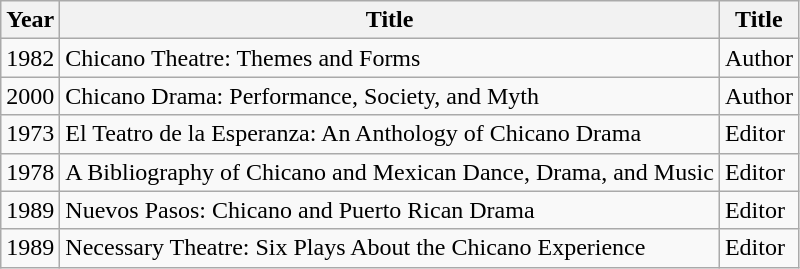<table class="wikitable">
<tr>
<th>Year</th>
<th>Title</th>
<th>Title</th>
</tr>
<tr>
<td>1982</td>
<td>Chicano Theatre: Themes and Forms</td>
<td>Author</td>
</tr>
<tr>
<td>2000</td>
<td>Chicano Drama: Performance, Society, and Myth</td>
<td>Author</td>
</tr>
<tr>
<td>1973</td>
<td>El Teatro de la Esperanza: An Anthology of Chicano Drama</td>
<td>Editor</td>
</tr>
<tr>
<td>1978</td>
<td>A Bibliography of Chicano and Mexican Dance, Drama, and Music</td>
<td>Editor</td>
</tr>
<tr>
<td>1989</td>
<td>Nuevos Pasos: Chicano and Puerto Rican Drama</td>
<td>Editor</td>
</tr>
<tr>
<td>1989</td>
<td>Necessary Theatre: Six Plays About the Chicano Experience</td>
<td>Editor</td>
</tr>
</table>
